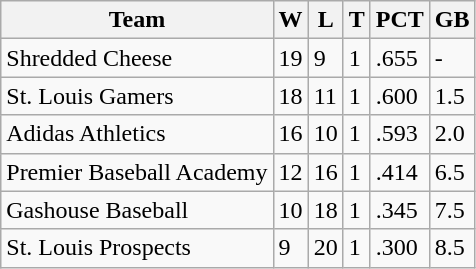<table class="wikitable">
<tr>
<th>Team</th>
<th>W</th>
<th>L</th>
<th>T</th>
<th>PCT</th>
<th>GB</th>
</tr>
<tr>
<td>Shredded Cheese</td>
<td>19</td>
<td>9</td>
<td>1</td>
<td>.655</td>
<td>-</td>
</tr>
<tr>
<td>St. Louis Gamers</td>
<td>18</td>
<td>11</td>
<td>1</td>
<td>.600</td>
<td>1.5</td>
</tr>
<tr>
<td>Adidas Athletics</td>
<td>16</td>
<td>10</td>
<td>1</td>
<td>.593</td>
<td>2.0</td>
</tr>
<tr>
<td>Premier Baseball Academy</td>
<td>12</td>
<td>16</td>
<td>1</td>
<td>.414</td>
<td>6.5</td>
</tr>
<tr>
<td>Gashouse Baseball</td>
<td>10</td>
<td>18</td>
<td>1</td>
<td>.345</td>
<td>7.5</td>
</tr>
<tr>
<td>St. Louis Prospects</td>
<td>9</td>
<td>20</td>
<td>1</td>
<td>.300</td>
<td>8.5</td>
</tr>
</table>
